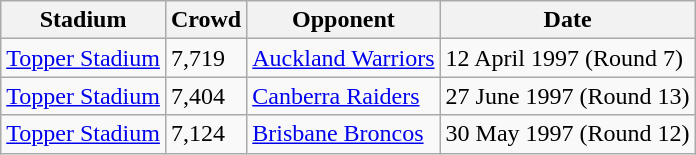<table class="wikitable">
<tr>
<th>Stadium</th>
<th>Crowd</th>
<th>Opponent</th>
<th>Date</th>
</tr>
<tr>
<td><a href='#'>Topper Stadium</a></td>
<td>7,719</td>
<td><a href='#'>Auckland Warriors</a></td>
<td>12 April 1997 (Round 7)</td>
</tr>
<tr>
<td><a href='#'>Topper Stadium</a></td>
<td>7,404</td>
<td><a href='#'>Canberra Raiders</a></td>
<td>27 June 1997 (Round 13)</td>
</tr>
<tr>
<td><a href='#'>Topper Stadium</a></td>
<td>7,124</td>
<td><a href='#'>Brisbane Broncos</a></td>
<td>30 May 1997 (Round 12)</td>
</tr>
</table>
